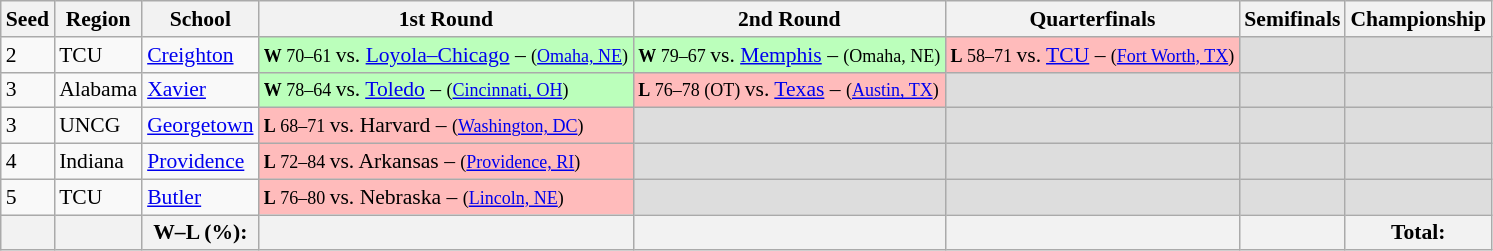<table class="sortable wikitable" style="white-space:nowrap; font-size:90%;">
<tr>
<th>Seed</th>
<th>Region</th>
<th>School</th>
<th>1st Round</th>
<th>2nd Round</th>
<th>Quarterfinals</th>
<th>Semifinals</th>
<th>Championship</th>
</tr>
<tr>
<td>2</td>
<td>TCU</td>
<td><a href='#'>Creighton</a></td>
<td style="background:#bfb;"><small> <strong>W</strong> 70–61 </small> vs. <a href='#'>Loyola–Chicago</a> – <small>(<a href='#'>Omaha, NE</a>)</small></td>
<td style="background:#bfb;"><small> <strong>W</strong> 79–67 </small> vs. <a href='#'>Memphis</a> – <small>(Omaha, NE)</small></td>
<td style="background:#fbb;"><small> <strong>L</strong> 58–71 </small> vs. <a href='#'>TCU</a> – <small>(<a href='#'>Fort Worth, TX</a>)</small></td>
<td bgcolor="#ddd"></td>
<td bgcolor="#ddd"></td>
</tr>
<tr>
<td>3</td>
<td>Alabama</td>
<td><a href='#'>Xavier</a></td>
<td style="background:#bfb;"><small> <strong>W</strong> 78–64 </small> vs. <a href='#'>Toledo</a> – <small>(<a href='#'>Cincinnati, OH</a>)</small></td>
<td style="background:#fbb;"><small> <strong>L</strong> 76–78 (OT) </small> vs. <a href='#'>Texas</a> – <small>(<a href='#'>Austin, TX</a>)</small></td>
<td bgcolor="#ddd"></td>
<td bgcolor="#ddd"></td>
<td bgcolor="#ddd"></td>
</tr>
<tr>
<td>3</td>
<td>UNCG</td>
<td><a href='#'>Georgetown</a></td>
<td style="background:#fbb;"><small> <strong>L</strong> 68–71 </small> vs. Harvard – <small>(<a href='#'>Washington, DC</a>)</small></td>
<td bgcolor=#ddd></td>
<td bgcolor=#ddd></td>
<td bgcolor="#ddd"></td>
<td bgcolor="#ddd"></td>
</tr>
<tr>
<td>4</td>
<td>Indiana</td>
<td><a href='#'>Providence</a></td>
<td style="background:#fbb;"><small> <strong>L</strong> 72–84 </small> vs. Arkansas – <small>(<a href='#'>Providence, RI</a>)</small></td>
<td bgcolor=#ddd></td>
<td bgcolor=#ddd></td>
<td bgcolor=#ddd></td>
<td bgcolor=#ddd></td>
</tr>
<tr>
<td>5</td>
<td>TCU</td>
<td><a href='#'>Butler</a></td>
<td style="background:#fbb;"><small> <strong>L</strong> 76–80 </small> vs. Nebraska – <small>(<a href='#'>Lincoln, NE</a>)</small></td>
<td bgcolor=#ddd></td>
<td bgcolor=#ddd></td>
<td bgcolor=#ddd></td>
<td bgcolor=#ddd></td>
</tr>
<tr>
<th></th>
<th></th>
<th>W–L (%):</th>
<th></th>
<th></th>
<th></th>
<th></th>
<th> Total: </th>
</tr>
</table>
